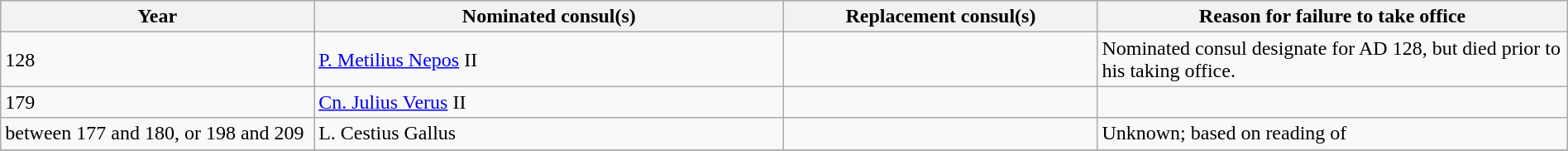<table class="wikitable"  width="100%">
<tr bgcolor="#FFDEAD">
<th width="20%">Year</th>
<th width="30%">Nominated consul(s)</th>
<th width="20%">Replacement consul(s)</th>
<th width="30%">Reason for failure to take office</th>
</tr>
<tr>
<td>128</td>
<td><a href='#'>P. Metilius Nepos</a> II</td>
<td></td>
<td>Nominated consul designate for AD 128, but died prior to his taking office.</td>
</tr>
<tr>
<td>179</td>
<td><a href='#'>Cn. Julius Verus</a> II</td>
<td></td>
<td></td>
</tr>
<tr>
<td>between 177 and 180, or 198 and 209</td>
<td>L. Cestius Gallus</td>
<td></td>
<td>Unknown; based on reading of </td>
</tr>
<tr>
</tr>
</table>
